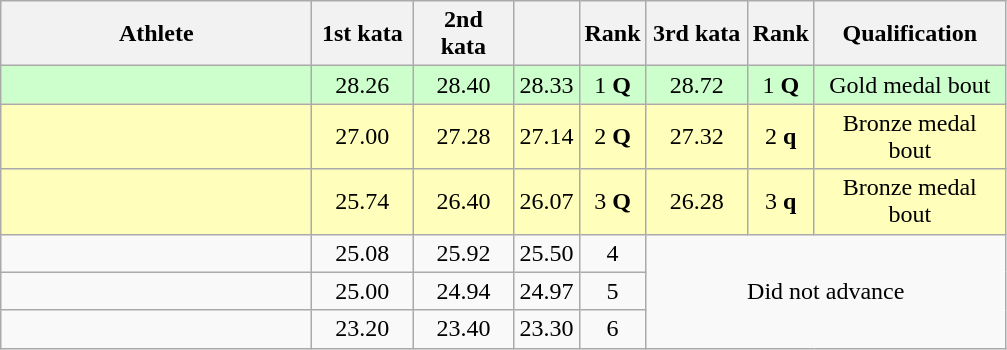<table class="wikitable sortable" style="text-align:center">
<tr>
<th width=200>Athlete</th>
<th width=60>1st kata</th>
<th width=60>2nd kata</th>
<th width=30></th>
<th width=30>Rank</th>
<th width=60>3rd kata</th>
<th width=30>Rank</th>
<th width=120>Qualification</th>
</tr>
<tr bgcolor="#ccffcc">
<td style="text-align:left;"></td>
<td>28.26</td>
<td>28.40</td>
<td>28.33</td>
<td>1 <strong>Q</strong></td>
<td>28.72</td>
<td>1 <strong>Q</strong></td>
<td>Gold medal bout</td>
</tr>
<tr bgcolor="#ffffbb">
<td style="text-align:left;"></td>
<td>27.00</td>
<td>27.28</td>
<td>27.14</td>
<td>2 <strong>Q</strong></td>
<td>27.32</td>
<td>2 <strong>q</strong></td>
<td>Bronze medal bout</td>
</tr>
<tr bgcolor="#ffffbb">
<td style="text-align:left;"></td>
<td>25.74</td>
<td>26.40</td>
<td>26.07</td>
<td>3 <strong>Q</strong></td>
<td>26.28</td>
<td>3 <strong>q</strong></td>
<td>Bronze medal bout</td>
</tr>
<tr>
<td style="text-align:left;"></td>
<td>25.08</td>
<td>25.92</td>
<td>25.50</td>
<td>4</td>
<td rowspan="3" colspan="3" align="center" style="vertical-align:middle;">Did not advance</td>
</tr>
<tr>
<td style="text-align:left;"></td>
<td>25.00</td>
<td>24.94</td>
<td>24.97</td>
<td>5</td>
</tr>
<tr>
<td style="text-align:left;"></td>
<td>23.20</td>
<td>23.40</td>
<td>23.30</td>
<td>6</td>
</tr>
</table>
